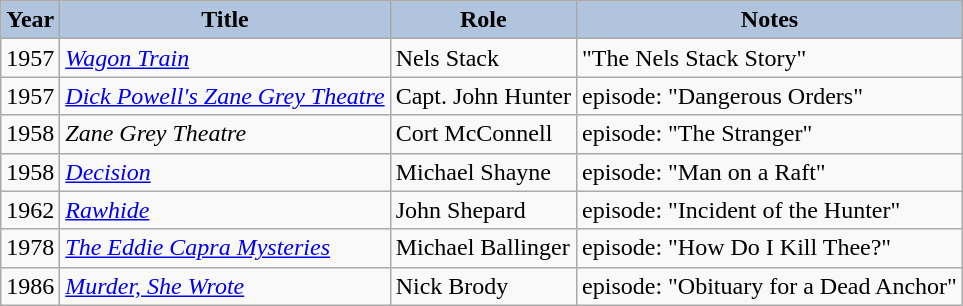<table class="wikitable">
<tr>
<th style="background:#B0C4DE;">Year</th>
<th style="background:#B0C4DE;">Title</th>
<th style="background:#B0C4DE;">Role</th>
<th style="background:#B0C4DE;">Notes</th>
</tr>
<tr>
<td>1957</td>
<td><em><a href='#'>Wagon Train</a></em></td>
<td>Nels Stack</td>
<td>"The Nels Stack Story"</td>
</tr>
<tr>
<td>1957</td>
<td><em><a href='#'>Dick Powell's Zane Grey Theatre</a></em></td>
<td>Capt. John Hunter</td>
<td>episode: "Dangerous Orders"</td>
</tr>
<tr>
<td>1958</td>
<td><em>Zane Grey Theatre</em></td>
<td>Cort McConnell</td>
<td>episode: "The Stranger"</td>
</tr>
<tr>
<td>1958</td>
<td><em><a href='#'>Decision</a></em></td>
<td>Michael Shayne</td>
<td>episode: "Man on a Raft"</td>
</tr>
<tr>
<td>1962</td>
<td><em><a href='#'>Rawhide</a></em></td>
<td>John Shepard</td>
<td>episode: "Incident of the Hunter"</td>
</tr>
<tr>
<td>1978</td>
<td><em><a href='#'>The Eddie Capra Mysteries</a></em></td>
<td>Michael Ballinger</td>
<td>episode: "How Do I Kill Thee?"</td>
</tr>
<tr>
<td>1986</td>
<td><em><a href='#'>Murder, She Wrote</a></em></td>
<td>Nick Brody</td>
<td>episode: "Obituary for a Dead Anchor"</td>
</tr>
</table>
